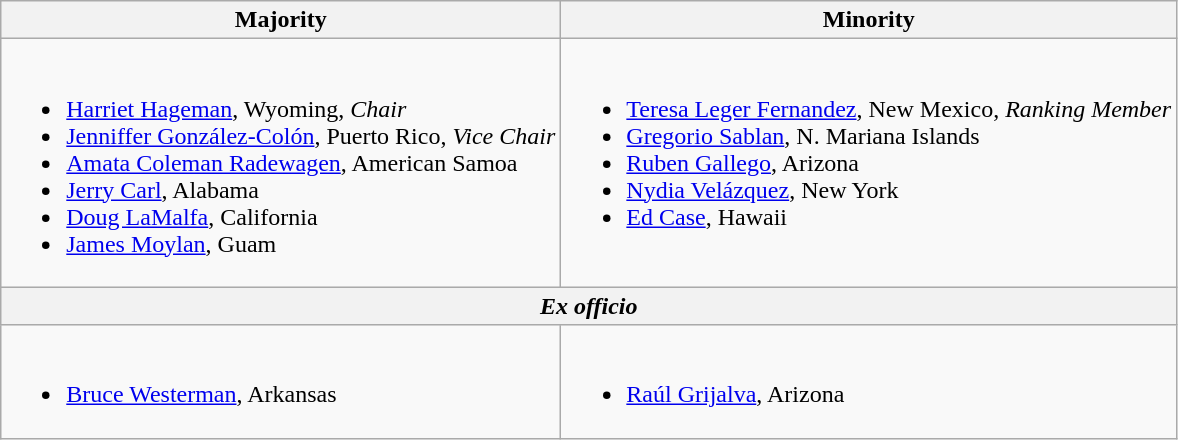<table class=wikitable>
<tr>
<th>Majority</th>
<th>Minority</th>
</tr>
<tr valign=top>
<td><br><ul><li><a href='#'>Harriet Hageman</a>, Wyoming, <em>Chair</em></li><li><a href='#'>Jenniffer González-Colón</a>, Puerto Rico, <em>Vice Chair</em></li><li><a href='#'>Amata Coleman Radewagen</a>, American Samoa</li><li><a href='#'>Jerry Carl</a>, Alabama</li><li><a href='#'>Doug LaMalfa</a>, California</li><li><a href='#'>James Moylan</a>, Guam</li></ul></td>
<td><br><ul><li><a href='#'>Teresa Leger Fernandez</a>, New Mexico, <em>Ranking Member</em></li><li><a href='#'>Gregorio Sablan</a>, N. Mariana Islands</li><li><a href='#'>Ruben Gallego</a>, Arizona</li><li><a href='#'>Nydia Velázquez</a>, New York</li><li><a href='#'>Ed Case</a>, Hawaii</li></ul></td>
</tr>
<tr>
<th colspan=2><em>Ex officio</em></th>
</tr>
<tr>
<td><br><ul><li><a href='#'>Bruce Westerman</a>, Arkansas</li></ul></td>
<td><br><ul><li><a href='#'>Raúl Grijalva</a>, Arizona</li></ul></td>
</tr>
</table>
